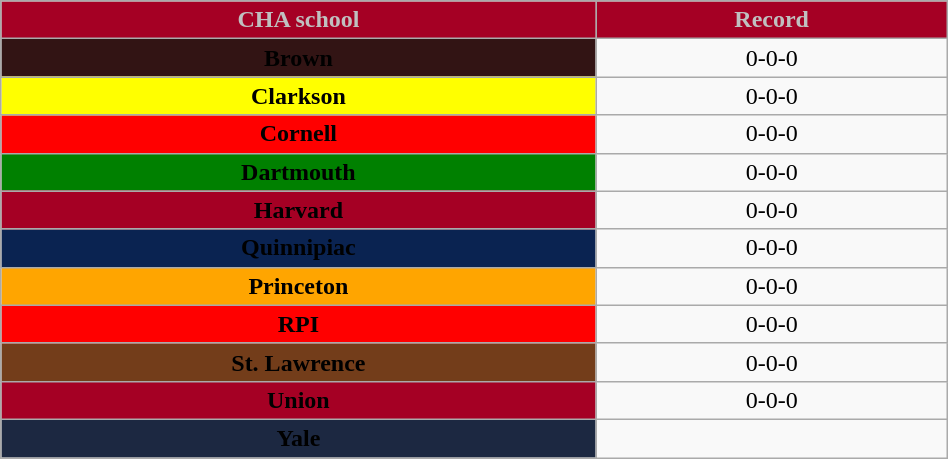<table class="wikitable" width="50%">
<tr align="center"  style=" background:#A50024; color:silver;">
<td><strong>CHA school</strong></td>
<td><strong>Record</strong></td>
</tr>
<tr align="center" bgcolor="">
<td bgcolor="#321414"><span> <strong>Brown</strong></span></td>
<td>0-0-0</td>
</tr>
<tr align="center" bgcolor="">
<td bgcolor="yellow"><span> <strong>Clarkson</strong></span></td>
<td>0-0-0</td>
</tr>
<tr align="center" bgcolor="">
<td bgcolor="red"><span> <strong>Cornell</strong></span></td>
<td>0-0-0</td>
</tr>
<tr align="center" bgcolor="">
<td bgcolor="green"><span><strong>Dartmouth</strong></span></td>
<td>0-0-0</td>
</tr>
<tr align="center" bgcolor="">
<td bgcolor="#A50024"><span> <strong>Harvard</strong></span></td>
<td>0-0-0</td>
</tr>
<tr align="center" bgcolor="">
<td bgcolor="#0a2351"><span> <strong>Quinnipiac</strong></span></td>
<td>0-0-0</td>
</tr>
<tr align="center" bgcolor="">
<td bgcolor="orange"><span><strong>Princeton</strong></span></td>
<td>0-0-0</td>
</tr>
<tr align="center" bgcolor="">
<td bgcolor="red"><span> <strong>RPI</strong></span></td>
<td>0-0-0</td>
</tr>
<tr align="center" bgcolor="">
<td bgcolor="#733D1A"><span> <strong>St. Lawrence</strong></span></td>
<td>0-0-0</td>
</tr>
<tr align="center" bgcolor="">
<td bgcolor="#A50024"><span> <strong>Union</strong></span></td>
<td>0-0-0</td>
</tr>
<tr align="center" bgcolor="">
<td bgcolor="#1c2841"><span><strong>Yale</strong></span></td>
<td></td>
</tr>
</table>
